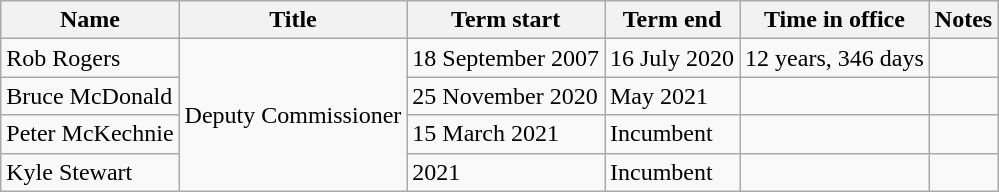<table class="wikitable sortable">
<tr>
<th scope="col">Name</th>
<th scope="col">Title</th>
<th scope="col">Term start</th>
<th scope="col">Term end</th>
<th scope="col">Time in office</th>
<th scope="col">Notes</th>
</tr>
<tr>
<td>Rob Rogers </td>
<td rowspan="4">Deputy Commissioner</td>
<td>18 September 2007</td>
<td>16 July 2020</td>
<td age in years and days>12 years, 346 days</td>
<td></td>
</tr>
<tr>
<td>Bruce McDonald </td>
<td>25 November 2020</td>
<td>May 2021</td>
<td age in years and days></td>
<td></td>
</tr>
<tr>
<td>Peter McKechnie</td>
<td>15 March 2021</td>
<td>Incumbent</td>
<td age in years and days></td>
<td></td>
</tr>
<tr>
<td>Kyle Stewart</td>
<td>2021</td>
<td>Incumbent</td>
<td age in years and days></td>
<td></td>
</tr>
</table>
